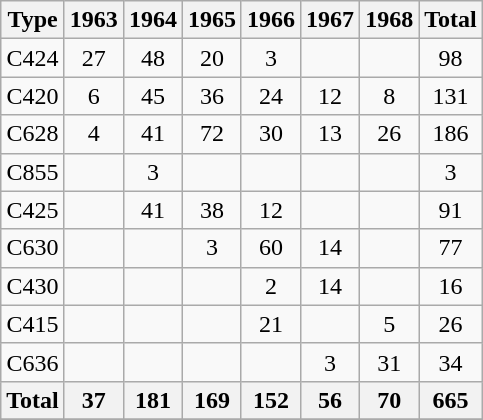<table class="wikitable" style="text-align:center;">
<tr>
<th>Type</th>
<th>1963</th>
<th>1964</th>
<th>1965</th>
<th>1966</th>
<th>1967</th>
<th>1968</th>
<th>Total</th>
</tr>
<tr>
<td>C424</td>
<td>27</td>
<td>48</td>
<td>20</td>
<td>3</td>
<td></td>
<td></td>
<td>98</td>
</tr>
<tr>
<td>C420</td>
<td>6</td>
<td>45</td>
<td>36</td>
<td>24</td>
<td>12</td>
<td>8</td>
<td>131</td>
</tr>
<tr>
<td>C628</td>
<td>4</td>
<td>41</td>
<td>72</td>
<td>30</td>
<td>13</td>
<td>26</td>
<td>186</td>
</tr>
<tr>
<td>C855</td>
<td></td>
<td>3</td>
<td></td>
<td></td>
<td></td>
<td></td>
<td>3</td>
</tr>
<tr>
<td>C425</td>
<td></td>
<td>41</td>
<td>38</td>
<td>12</td>
<td></td>
<td></td>
<td>91</td>
</tr>
<tr>
<td>C630</td>
<td></td>
<td></td>
<td>3</td>
<td>60</td>
<td>14</td>
<td></td>
<td>77</td>
</tr>
<tr>
<td>C430</td>
<td></td>
<td></td>
<td></td>
<td>2</td>
<td>14</td>
<td></td>
<td>16</td>
</tr>
<tr>
<td>C415</td>
<td></td>
<td></td>
<td></td>
<td>21</td>
<td></td>
<td>5</td>
<td>26</td>
</tr>
<tr>
<td>C636</td>
<td></td>
<td></td>
<td></td>
<td></td>
<td>3</td>
<td>31</td>
<td>34</td>
</tr>
<tr>
<th>Total</th>
<th>37</th>
<th>181</th>
<th>169</th>
<th>152</th>
<th>56</th>
<th>70</th>
<th>665</th>
</tr>
<tr>
</tr>
</table>
